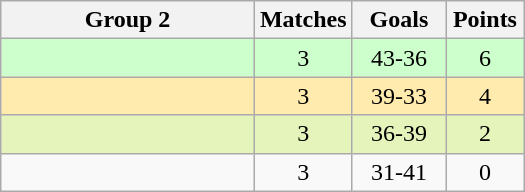<table class="wikitable" style="text-align:center;" width="350px">
<tr>
<th>Group 2</th>
<th width="45px">Matches</th>
<th width="55px">Goals</th>
<th width="45px">Points</th>
</tr>
<tr bgcolor="#ccffcc">
<td align="left"></td>
<td>3</td>
<td>43-36</td>
<td>6</td>
</tr>
<tr bgcolor="#ffebad">
<td align="left"></td>
<td>3</td>
<td>39-33</td>
<td>4</td>
</tr>
<tr bgcolor="#e5f4bb">
<td align="left"></td>
<td>3</td>
<td>36-39</td>
<td>2</td>
</tr>
<tr>
<td align="left"></td>
<td>3</td>
<td>31-41</td>
<td>0</td>
</tr>
</table>
